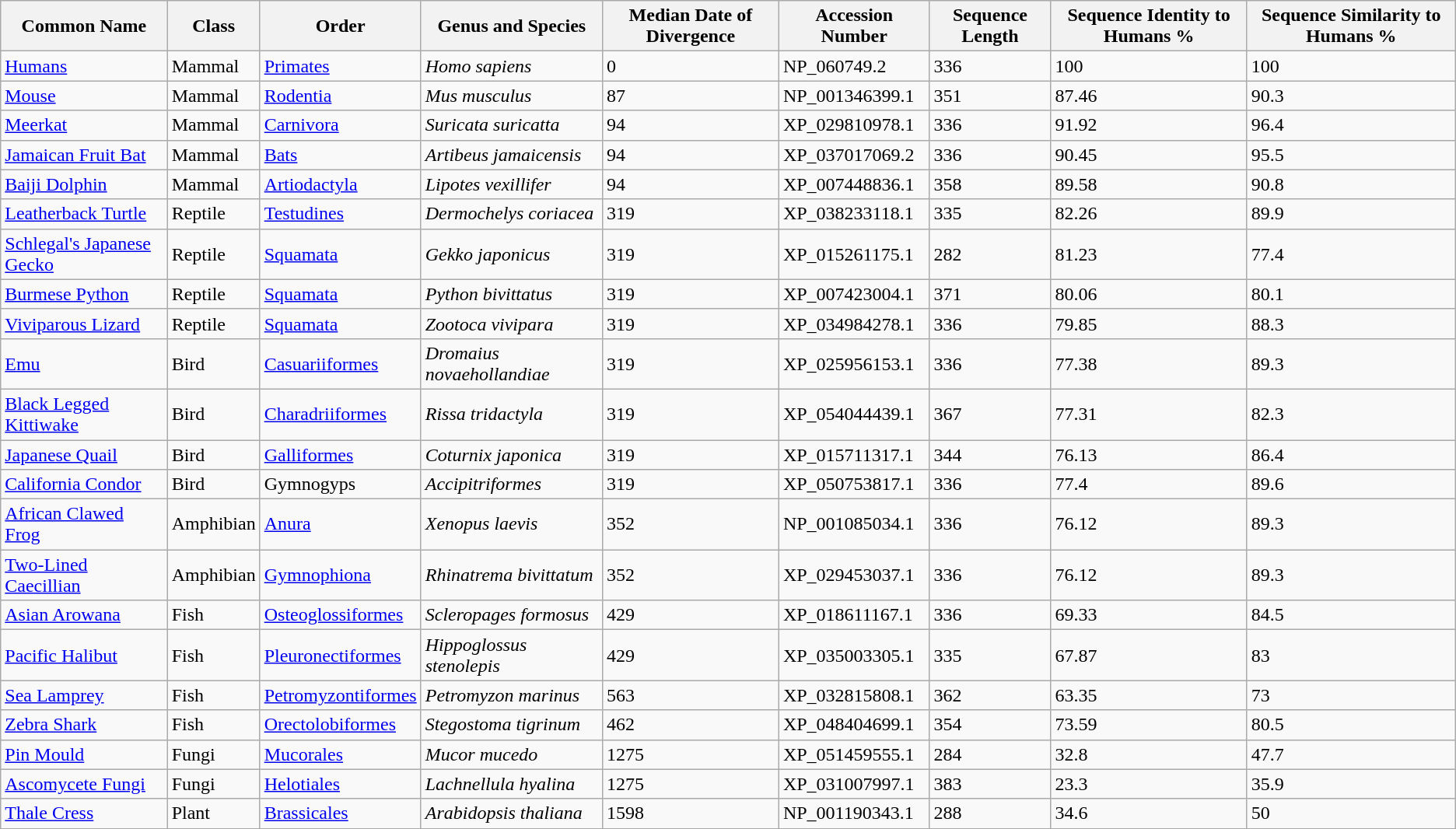<table class="wikitable sortable">
<tr>
<th>Common Name</th>
<th>Class</th>
<th>Order</th>
<th>Genus and Species</th>
<th>Median Date of Divergence</th>
<th>Accession Number</th>
<th>Sequence Length</th>
<th>Sequence Identity to Humans %</th>
<th>Sequence Similarity to Humans %</th>
</tr>
<tr>
<td><a href='#'>Humans</a></td>
<td>Mammal</td>
<td><a href='#'>Primates</a></td>
<td><em>Homo sapiens</em></td>
<td>0</td>
<td>NP_060749.2</td>
<td>336</td>
<td>100</td>
<td>100</td>
</tr>
<tr>
<td><a href='#'>Mouse</a></td>
<td>Mammal</td>
<td><a href='#'>Rodentia</a></td>
<td><em>Mus musculus</em></td>
<td>87</td>
<td>NP_001346399.1</td>
<td>351</td>
<td>87.46</td>
<td>90.3</td>
</tr>
<tr>
<td><a href='#'>Meerkat</a></td>
<td>Mammal</td>
<td><a href='#'>Carnivora</a></td>
<td><em>Suricata suricatta</em></td>
<td>94</td>
<td>XP_029810978.1</td>
<td>336</td>
<td>91.92</td>
<td>96.4</td>
</tr>
<tr>
<td><a href='#'>Jamaican Fruit Bat</a></td>
<td>Mammal</td>
<td><a href='#'>Bats</a></td>
<td><em>Artibeus jamaicensis</em></td>
<td>94</td>
<td>XP_037017069.2</td>
<td>336</td>
<td>90.45</td>
<td>95.5</td>
</tr>
<tr>
<td><a href='#'>Baiji Dolphin</a></td>
<td>Mammal</td>
<td><a href='#'>Artiodactyla</a></td>
<td><em>Lipotes vexillifer</em></td>
<td>94</td>
<td>XP_007448836.1</td>
<td>358</td>
<td>89.58</td>
<td>90.8</td>
</tr>
<tr>
<td><a href='#'>Leatherback Turtle</a></td>
<td>Reptile</td>
<td><a href='#'>Testudines</a></td>
<td><em>Dermochelys coriacea</em></td>
<td>319</td>
<td>XP_038233118.1</td>
<td>335</td>
<td>82.26</td>
<td>89.9</td>
</tr>
<tr>
<td><a href='#'>Schlegal's Japanese Gecko</a></td>
<td>Reptile</td>
<td><a href='#'>Squamata</a></td>
<td><em>Gekko japonicus</em></td>
<td>319</td>
<td>XP_015261175.1</td>
<td>282</td>
<td>81.23</td>
<td>77.4</td>
</tr>
<tr>
<td><a href='#'>Burmese Python</a></td>
<td>Reptile</td>
<td><a href='#'>Squamata</a></td>
<td><em>Python bivittatus</em></td>
<td>319</td>
<td>XP_007423004.1</td>
<td>371</td>
<td>80.06</td>
<td>80.1</td>
</tr>
<tr>
<td><a href='#'>Viviparous Lizard</a></td>
<td>Reptile</td>
<td><a href='#'>Squamata</a></td>
<td><em>Zootoca vivipara</em></td>
<td>319</td>
<td>XP_034984278.1</td>
<td>336</td>
<td>79.85</td>
<td>88.3</td>
</tr>
<tr>
<td><a href='#'>Emu</a></td>
<td>Bird</td>
<td><a href='#'>Casuariiformes</a></td>
<td><em>Dromaius novaehollandiae</em></td>
<td>319</td>
<td>XP_025956153.1</td>
<td>336</td>
<td>77.38</td>
<td>89.3</td>
</tr>
<tr>
<td><a href='#'>Black Legged Kittiwake</a></td>
<td>Bird</td>
<td><a href='#'>Charadriiformes</a></td>
<td><em>Rissa tridactyla</em></td>
<td>319</td>
<td>XP_054044439.1</td>
<td>367</td>
<td>77.31</td>
<td>82.3</td>
</tr>
<tr>
<td><a href='#'>Japanese Quail</a></td>
<td>Bird</td>
<td><a href='#'>Galliformes</a></td>
<td><em>Coturnix japonica</em></td>
<td>319</td>
<td>XP_015711317.1</td>
<td>344</td>
<td>76.13</td>
<td>86.4</td>
</tr>
<tr>
<td><a href='#'>California Condor</a></td>
<td>Bird</td>
<td>Gymnogyps</td>
<td><em>Accipitriformes</em></td>
<td>319</td>
<td>XP_050753817.1</td>
<td>336</td>
<td>77.4</td>
<td>89.6</td>
</tr>
<tr>
<td><a href='#'>African Clawed Frog</a></td>
<td>Amphibian</td>
<td><a href='#'>Anura</a></td>
<td><em>Xenopus laevis</em></td>
<td>352</td>
<td>NP_001085034.1</td>
<td>336</td>
<td>76.12</td>
<td>89.3</td>
</tr>
<tr>
<td><a href='#'>Two-Lined Caecillian</a></td>
<td>Amphibian</td>
<td><a href='#'>Gymnophiona</a></td>
<td><em>Rhinatrema bivittatum</em></td>
<td>352</td>
<td>XP_029453037.1</td>
<td>336</td>
<td>76.12</td>
<td>89.3</td>
</tr>
<tr>
<td><a href='#'>Asian Arowana</a></td>
<td>Fish</td>
<td><a href='#'>Osteoglossiformes</a></td>
<td><em>Scleropages formosus</em></td>
<td>429</td>
<td>XP_018611167.1</td>
<td>336</td>
<td>69.33</td>
<td>84.5</td>
</tr>
<tr>
<td><a href='#'>Pacific Halibut</a></td>
<td>Fish</td>
<td><a href='#'>Pleuronectiformes</a></td>
<td><em>Hippoglossus stenolepis</em></td>
<td>429</td>
<td>XP_035003305.1</td>
<td>335</td>
<td>67.87</td>
<td>83</td>
</tr>
<tr>
<td><a href='#'>Sea Lamprey</a></td>
<td>Fish</td>
<td><a href='#'>Petromyzontiformes</a></td>
<td><em>Petromyzon marinus</em></td>
<td>563</td>
<td>XP_032815808.1</td>
<td>362</td>
<td>63.35</td>
<td>73</td>
</tr>
<tr>
<td><a href='#'>Zebra Shark</a></td>
<td>Fish</td>
<td><a href='#'>Orectolobiformes</a></td>
<td><em>Stegostoma tigrinum</em></td>
<td>462</td>
<td>XP_048404699.1</td>
<td>354</td>
<td>73.59</td>
<td>80.5</td>
</tr>
<tr>
<td><a href='#'>Pin Mould</a></td>
<td>Fungi</td>
<td><a href='#'>Mucorales</a></td>
<td><em>Mucor mucedo</em></td>
<td>1275</td>
<td>XP_051459555.1</td>
<td>284</td>
<td>32.8</td>
<td>47.7</td>
</tr>
<tr>
<td><a href='#'>Ascomycete Fungi</a></td>
<td>Fungi</td>
<td><a href='#'>Helotiales</a></td>
<td><em>Lachnellula hyalina</em></td>
<td>1275</td>
<td>XP_031007997.1</td>
<td>383</td>
<td>23.3</td>
<td>35.9</td>
</tr>
<tr>
<td><a href='#'>Thale Cress</a></td>
<td>Plant</td>
<td><a href='#'>Brassicales</a></td>
<td><em>Arabidopsis thaliana</em></td>
<td>1598</td>
<td>NP_001190343.1</td>
<td>288</td>
<td>34.6</td>
<td>50</td>
</tr>
</table>
